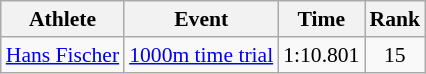<table class=wikitable style="font-size:90%">
<tr>
<th>Athlete</th>
<th>Event</th>
<th>Time</th>
<th>Rank</th>
</tr>
<tr align=center>
<td align=left><a href='#'>Hans Fischer</a></td>
<td align=left><a href='#'>1000m time trial</a></td>
<td>1:10.801</td>
<td>15</td>
</tr>
</table>
